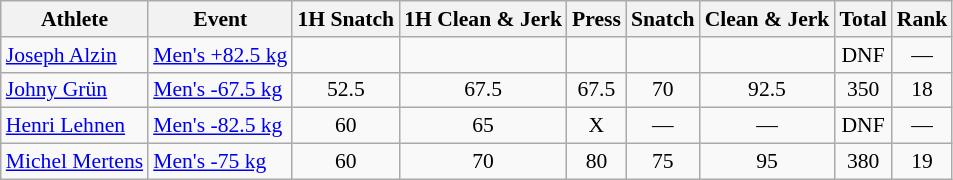<table class="wikitable" style="font-size:90%">
<tr>
<th>Athlete</th>
<th>Event</th>
<th>1H Snatch</th>
<th>1H Clean & Jerk</th>
<th>Press</th>
<th>Snatch</th>
<th>Clean & Jerk</th>
<th>Total</th>
<th>Rank</th>
</tr>
<tr align=center>
<td align=left><a href='#'>Joseph Alzin</a></td>
<td align=left><a href='#'>Men's +82.5 kg</a></td>
<td></td>
<td></td>
<td></td>
<td></td>
<td></td>
<td>DNF</td>
<td>—</td>
</tr>
<tr align=center>
<td align=left><a href='#'>Johny Grün</a></td>
<td align=left><a href='#'>Men's -67.5 kg</a></td>
<td>52.5</td>
<td>67.5</td>
<td>67.5</td>
<td>70</td>
<td>92.5</td>
<td>350</td>
<td>18</td>
</tr>
<tr align=center>
<td align=left><a href='#'>Henri Lehnen</a></td>
<td align=left><a href='#'>Men's -82.5 kg</a></td>
<td>60</td>
<td>65</td>
<td>X</td>
<td>—</td>
<td>—</td>
<td>DNF</td>
<td>—</td>
</tr>
<tr align=center>
<td align=left><a href='#'>Michel Mertens</a></td>
<td align=left><a href='#'>Men's -75 kg</a></td>
<td>60</td>
<td>70</td>
<td>80</td>
<td>75</td>
<td>95</td>
<td>380</td>
<td>19</td>
</tr>
</table>
